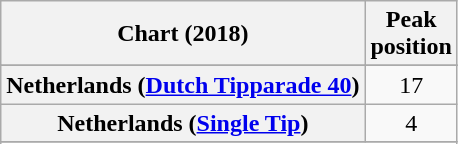<table class="wikitable sortable plainrowheaders" style="text-align:center">
<tr>
<th scope="col">Chart (2018)</th>
<th scope="col">Peak<br> position</th>
</tr>
<tr>
</tr>
<tr>
</tr>
<tr>
</tr>
<tr>
</tr>
<tr>
</tr>
<tr>
</tr>
<tr>
</tr>
<tr>
<th scope="row">Netherlands (<a href='#'>Dutch Tipparade 40</a>)</th>
<td>17</td>
</tr>
<tr>
<th scope="row">Netherlands (<a href='#'>Single Tip</a>)</th>
<td>4</td>
</tr>
<tr>
</tr>
<tr>
</tr>
<tr>
</tr>
<tr>
</tr>
</table>
